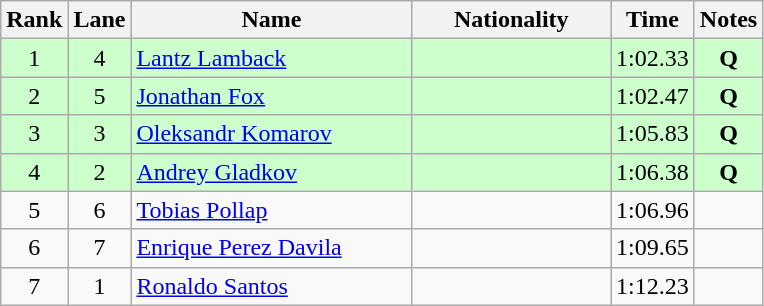<table class="wikitable sortable" style="text-align:center">
<tr>
<th>Rank</th>
<th>Lane</th>
<th style="width:180px">Name</th>
<th style="width:125px">Nationality</th>
<th>Time</th>
<th>Notes</th>
</tr>
<tr style="background:#cfc;">
<td>1</td>
<td>4</td>
<td style="text-align:left;"><a href='#'>Lantz Lamback</a></td>
<td style="text-align:left;"></td>
<td>1:02.33</td>
<td><strong>Q</strong></td>
</tr>
<tr style="background:#cfc;">
<td>2</td>
<td>5</td>
<td style="text-align:left;"><a href='#'>Jonathan Fox</a></td>
<td style="text-align:left;"></td>
<td>1:02.47</td>
<td><strong>Q</strong></td>
</tr>
<tr style="background:#cfc;">
<td>3</td>
<td>3</td>
<td style="text-align:left;"><a href='#'>Oleksandr Komarov</a></td>
<td style="text-align:left;"></td>
<td>1:05.83</td>
<td><strong>Q</strong></td>
</tr>
<tr style="background:#cfc;">
<td>4</td>
<td>2</td>
<td style="text-align:left;"><a href='#'>Andrey Gladkov</a></td>
<td style="text-align:left;"></td>
<td>1:06.38</td>
<td><strong>Q</strong></td>
</tr>
<tr>
<td>5</td>
<td>6</td>
<td style="text-align:left;"><a href='#'>Tobias Pollap</a></td>
<td style="text-align:left;"></td>
<td>1:06.96</td>
<td></td>
</tr>
<tr>
<td>6</td>
<td>7</td>
<td style="text-align:left;"><a href='#'>Enrique Perez Davila</a></td>
<td style="text-align:left;"></td>
<td>1:09.65</td>
<td></td>
</tr>
<tr>
<td>7</td>
<td>1</td>
<td style="text-align:left;"><a href='#'>Ronaldo Santos</a></td>
<td style="text-align:left;"></td>
<td>1:12.23</td>
<td></td>
</tr>
</table>
